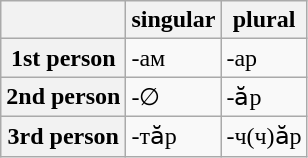<table class="wikitable">
<tr>
<th></th>
<th>singular</th>
<th>plural</th>
</tr>
<tr>
<th>1st person</th>
<td>-ам</td>
<td>-ар</td>
</tr>
<tr>
<th>2nd person</th>
<td>-∅</td>
<td>-ӑр</td>
</tr>
<tr>
<th>3rd person</th>
<td>-тӑр</td>
<td>-ч(ч)ӑр</td>
</tr>
</table>
